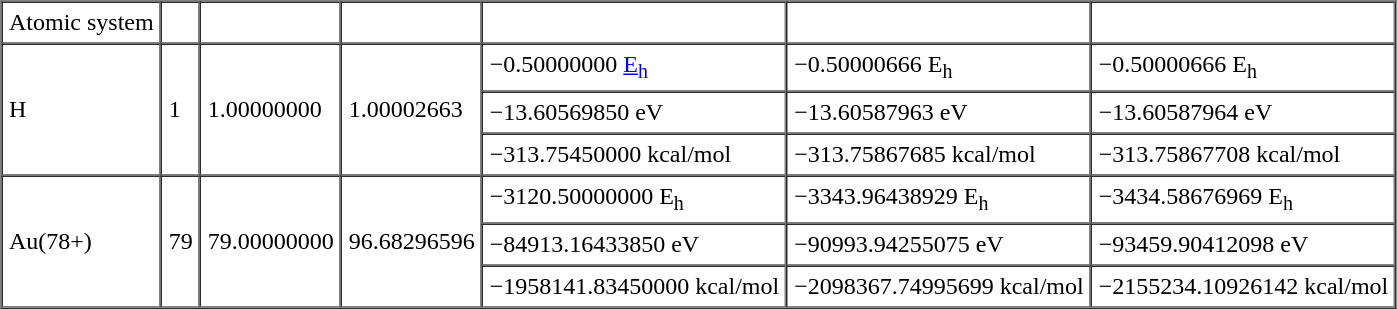<table border="1" cellpadding="4" cellspacing="0">
<tr>
<td>Atomic system</td>
<td></td>
<td></td>
<td></td>
<td></td>
<td></td>
<td></td>
</tr>
<tr>
<td rowspan="3">H</td>
<td rowspan="3">1</td>
<td rowspan="3">1.00000000</td>
<td rowspan="3">1.00002663</td>
<td>−0.50000000 <a href='#'>E<sub>h</sub></a></td>
<td>−0.50000666 E<sub>h</sub></td>
<td>−0.50000666 E<sub>h</sub></td>
</tr>
<tr>
<td>−13.60569850 eV</td>
<td>−13.60587963 eV</td>
<td>−13.60587964 eV</td>
</tr>
<tr>
<td>−313.75450000 kcal/mol</td>
<td>−313.75867685 kcal/mol</td>
<td>−313.75867708 kcal/mol</td>
</tr>
<tr>
<td rowspan="3">Au(78+)</td>
<td rowspan="3">79</td>
<td rowspan="3">79.00000000</td>
<td rowspan="3">96.68296596</td>
<td>−3120.50000000 E<sub>h</sub></td>
<td>−3343.96438929 E<sub>h</sub></td>
<td>−3434.58676969 E<sub>h</sub></td>
</tr>
<tr>
<td>−84913.16433850 eV</td>
<td>−90993.94255075 eV</td>
<td>−93459.90412098 eV</td>
</tr>
<tr>
<td>−1958141.83450000 kcal/mol</td>
<td>−2098367.74995699 kcal/mol</td>
<td>−2155234.10926142 kcal/mol</td>
</tr>
</table>
